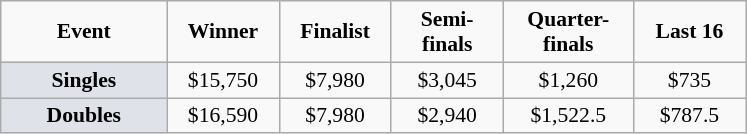<table class="wikitable" style="font-size:90%; text-align:center">
<tr>
<td width="104px"><strong>Event</strong></td>
<td width="68px"><strong>Winner</strong></td>
<td width="68px"><strong>Finalist</strong></td>
<td width="68px"><strong>Semi-finals</strong></td>
<td width="80px"><strong>Quarter-finals</strong></td>
<td width="68px"><strong>Last 16</strong></td>
</tr>
<tr>
<td bgcolor="#dfe2e9"><strong>Singles</strong></td>
<td>$15,750</td>
<td>$7,980</td>
<td>$3,045</td>
<td>$1,260</td>
<td>$735</td>
</tr>
<tr>
<td bgcolor="#dfe2e9"><strong>Doubles</strong></td>
<td>$16,590</td>
<td>$7,980</td>
<td>$2,940</td>
<td>$1,522.5</td>
<td>$787.5</td>
</tr>
</table>
